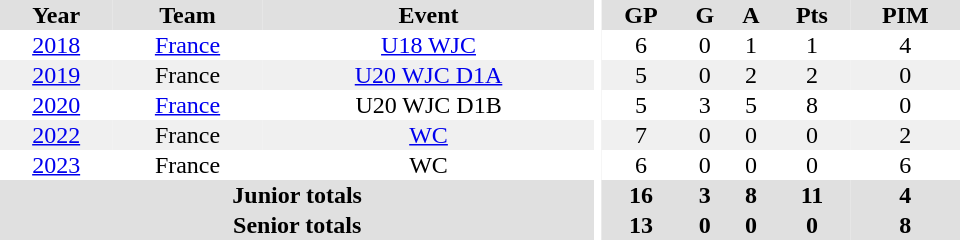<table border="0" cellpadding="1" cellspacing="0" ID="Table3" style="text-align:center; width:40em;">
<tr bgcolor="#e0e0e0">
<th>Year</th>
<th>Team</th>
<th>Event</th>
<th rowspan="102" bgcolor="#ffffff"></th>
<th>GP</th>
<th>G</th>
<th>A</th>
<th>Pts</th>
<th>PIM</th>
</tr>
<tr>
<td><a href='#'>2018</a></td>
<td><a href='#'>France</a></td>
<td><a href='#'>U18 WJC</a></td>
<td>6</td>
<td>0</td>
<td>1</td>
<td>1</td>
<td>4</td>
</tr>
<tr bgcolor="#f0f0f0">
<td><a href='#'>2019</a></td>
<td>France</td>
<td><a href='#'>U20 WJC D1A</a></td>
<td>5</td>
<td>0</td>
<td>2</td>
<td>2</td>
<td>0</td>
</tr>
<tr>
<td><a href='#'>2020</a></td>
<td><a href='#'>France</a></td>
<td>U20 WJC D1B</td>
<td>5</td>
<td>3</td>
<td>5</td>
<td>8</td>
<td>0</td>
</tr>
<tr bgcolor="#f0f0f0">
<td><a href='#'>2022</a></td>
<td>France</td>
<td><a href='#'>WC</a></td>
<td>7</td>
<td>0</td>
<td>0</td>
<td>0</td>
<td>2</td>
</tr>
<tr>
<td><a href='#'>2023</a></td>
<td>France</td>
<td>WC</td>
<td>6</td>
<td>0</td>
<td>0</td>
<td>0</td>
<td>6</td>
</tr>
<tr bgcolor="#e0e0e0">
<th colspan="3">Junior totals</th>
<th>16</th>
<th>3</th>
<th>8</th>
<th>11</th>
<th>4</th>
</tr>
<tr bgcolor="#e0e0e0">
<th colspan="3">Senior totals</th>
<th>13</th>
<th>0</th>
<th>0</th>
<th>0</th>
<th>8</th>
</tr>
</table>
